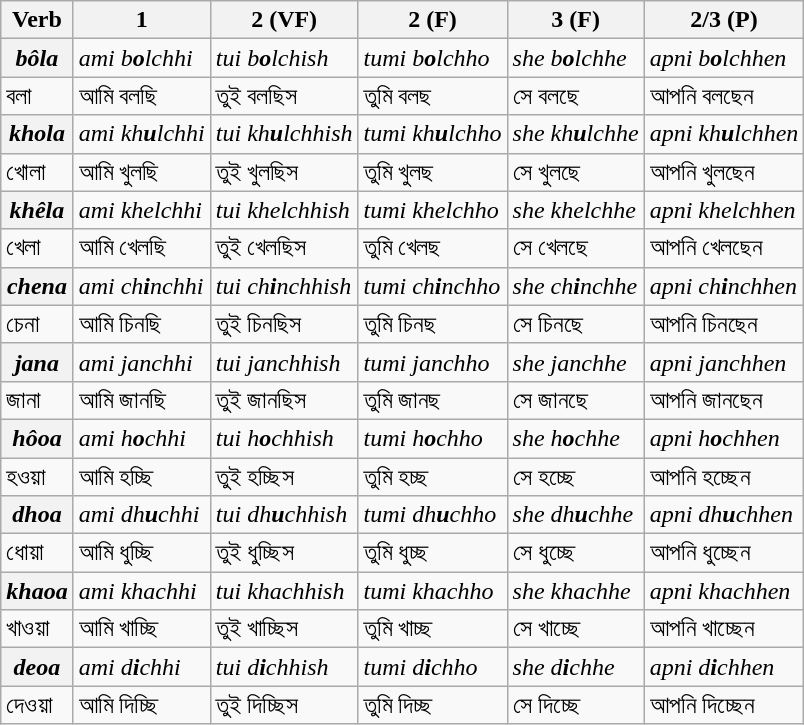<table class="wikitable">
<tr>
<th>Verb</th>
<th>1</th>
<th>2 (VF)</th>
<th>2 (F)</th>
<th>3 (F)</th>
<th>2/3 (P)</th>
</tr>
<tr>
<th><em>bôla</em></th>
<td><em>ami b<strong>o</strong>lchhi</em></td>
<td><em>tui b<strong>o</strong>lchish</em></td>
<td><em>tumi b<strong>o</strong>lchho</em></td>
<td><em>she b<strong>o</strong>lchhe</em></td>
<td><em>apni b<strong>o</strong>lchhen</em></td>
</tr>
<tr>
<td>বলা</td>
<td>আমি বলছি</td>
<td>তুই বলছিস</td>
<td>তুমি বলছ</td>
<td>সে বলছে</td>
<td>আপনি বলছেন</td>
</tr>
<tr>
<th><em>khola</em></th>
<td><em>ami kh<strong>u</strong>lchhi</em></td>
<td><em>tui kh<strong>u</strong>lchhish</em></td>
<td><em>tumi kh<strong>u</strong>lchho</em></td>
<td><em>she kh<strong>u</strong>lchhe</em></td>
<td><em>apni kh<strong>u</strong>lchhen</em></td>
</tr>
<tr>
<td>খোলা</td>
<td>আমি খুলছি</td>
<td>তুই খুলছিস</td>
<td>তুমি খুলছ</td>
<td>সে খুলছে</td>
<td>আপনি খুলছেন</td>
</tr>
<tr>
<th><em>khêla</em></th>
<td><em>ami khelchhi</em></td>
<td><em>tui khelchhish</em></td>
<td><em>tumi khelchho</em></td>
<td><em>she khelchhe</em></td>
<td><em>apni khelchhen</em></td>
</tr>
<tr>
<td>খেলা</td>
<td>আমি খেলছি</td>
<td>তুই খেলছিস</td>
<td>তুমি খেলছ</td>
<td>সে খেলছে</td>
<td>আপনি খেলছেন</td>
</tr>
<tr>
<th><em>chena</em></th>
<td><em>ami ch<strong>i</strong>nchhi</em></td>
<td><em>tui ch<strong>i</strong>nchhish</em></td>
<td><em>tumi ch<strong>i</strong>nchho</em></td>
<td><em>she ch<strong>i</strong>nchhe</em></td>
<td><em>apni ch<strong>i</strong>nchhen</em></td>
</tr>
<tr>
<td>চেনা</td>
<td>আমি চিনছি</td>
<td>তুই চিনছিস</td>
<td>তুমি চিনছ</td>
<td>সে চিনছে</td>
<td>আপনি চিনছেন</td>
</tr>
<tr>
<th><em>jana</em></th>
<td><em>ami janchhi</em></td>
<td><em>tui janchhish</em></td>
<td><em>tumi janchho</em></td>
<td><em>she janchhe</em></td>
<td><em>apni janchhen</em></td>
</tr>
<tr>
<td>জানা</td>
<td>আমি জানছি</td>
<td>তুই জানছিস</td>
<td>তুমি জানছ</td>
<td>সে জানছে</td>
<td>আপনি জানছেন</td>
</tr>
<tr>
<th><em>hôoa</em></th>
<td><em>ami h<strong>o</strong>chhi</em></td>
<td><em>tui h<strong>o</strong>chhish</em></td>
<td><em>tumi h<strong>o</strong>chho</em></td>
<td><em>she h<strong>o</strong>chhe</em></td>
<td><em>apni h<strong>o</strong>chhen</em></td>
</tr>
<tr>
<td>হওয়া</td>
<td>আমি হচ্ছি</td>
<td>তুই হচ্ছিস</td>
<td>তুমি হচ্ছ</td>
<td>সে হচ্ছে</td>
<td>আপনি হচ্ছেন</td>
</tr>
<tr>
<th><em>dhoa</em></th>
<td><em>ami dh<strong>u</strong>chhi</em></td>
<td><em>tui dh<strong>u</strong>chhish</em></td>
<td><em>tumi dh<strong>u</strong>chho</em></td>
<td><em>she dh<strong>u</strong>chhe</em></td>
<td><em>apni dh<strong>u</strong>chhen</em></td>
</tr>
<tr>
<td>ধোয়া</td>
<td>আমি ধুচ্ছি</td>
<td>তুই ধুচ্ছিস</td>
<td>তুমি ধুচ্ছ</td>
<td>সে ধুচ্ছে</td>
<td>আপনি ধুচ্ছেন</td>
</tr>
<tr>
<th><em>khaoa</em></th>
<td><em>ami khachhi</em></td>
<td><em>tui khachhish</em></td>
<td><em>tumi khachho</em></td>
<td><em>she khachhe</em></td>
<td><em>apni khachhen</em></td>
</tr>
<tr>
<td>খাওয়া</td>
<td>আমি খাচ্ছি</td>
<td>তুই খাচ্ছিস</td>
<td>তুমি খাচ্ছ</td>
<td>সে খাচ্ছে</td>
<td>আপনি খাচ্ছেন</td>
</tr>
<tr>
<th><em>deoa</em></th>
<td><em>ami d<strong>i</strong>chhi</em></td>
<td><em>tui d<strong>i</strong>chhish</em></td>
<td><em>tumi d<strong>i</strong>chho</em></td>
<td><em>she d<strong>i</strong>chhe</em></td>
<td><em>apni d<strong>i</strong>chhen</em></td>
</tr>
<tr>
<td>দেওয়া</td>
<td>আমি দিচ্ছি</td>
<td>তুই দিচ্ছিস</td>
<td>তুমি দিচ্ছ</td>
<td>সে দিচ্ছে</td>
<td>আপনি দিচ্ছেন</td>
</tr>
</table>
